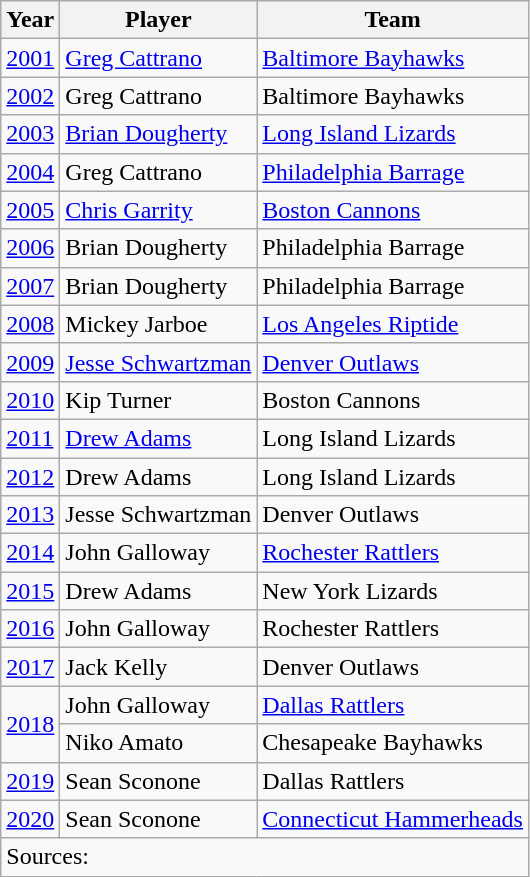<table class="wikitable">
<tr>
<th>Year</th>
<th>Player</th>
<th>Team</th>
</tr>
<tr>
<td><a href='#'>2001</a></td>
<td><a href='#'>Greg Cattrano</a></td>
<td><a href='#'>Baltimore Bayhawks</a></td>
</tr>
<tr>
<td><a href='#'>2002</a></td>
<td>Greg Cattrano</td>
<td>Baltimore Bayhawks</td>
</tr>
<tr>
<td><a href='#'>2003</a></td>
<td><a href='#'>Brian Dougherty</a></td>
<td><a href='#'>Long Island Lizards</a></td>
</tr>
<tr>
<td><a href='#'>2004</a></td>
<td>Greg Cattrano</td>
<td><a href='#'>Philadelphia Barrage</a></td>
</tr>
<tr>
<td><a href='#'>2005</a></td>
<td><a href='#'>Chris Garrity</a></td>
<td><a href='#'>Boston Cannons</a></td>
</tr>
<tr>
<td><a href='#'>2006</a></td>
<td>Brian Dougherty</td>
<td>Philadelphia Barrage</td>
</tr>
<tr>
<td><a href='#'>2007</a></td>
<td>Brian Dougherty</td>
<td>Philadelphia Barrage</td>
</tr>
<tr>
<td><a href='#'>2008</a></td>
<td>Mickey Jarboe</td>
<td><a href='#'>Los Angeles Riptide</a></td>
</tr>
<tr>
<td><a href='#'>2009</a></td>
<td><a href='#'>Jesse Schwartzman</a></td>
<td><a href='#'>Denver Outlaws</a></td>
</tr>
<tr>
<td><a href='#'>2010</a></td>
<td>Kip Turner</td>
<td>Boston Cannons</td>
</tr>
<tr>
<td><a href='#'>2011</a></td>
<td><a href='#'>Drew Adams</a></td>
<td>Long Island Lizards</td>
</tr>
<tr>
<td><a href='#'>2012</a></td>
<td>Drew Adams</td>
<td>Long Island Lizards</td>
</tr>
<tr>
<td><a href='#'>2013</a></td>
<td>Jesse Schwartzman</td>
<td>Denver Outlaws</td>
</tr>
<tr>
<td><a href='#'>2014</a></td>
<td>John Galloway</td>
<td><a href='#'>Rochester Rattlers</a></td>
</tr>
<tr>
<td><a href='#'>2015</a></td>
<td>Drew Adams</td>
<td>New York Lizards</td>
</tr>
<tr>
<td><a href='#'>2016</a></td>
<td>John Galloway</td>
<td>Rochester Rattlers</td>
</tr>
<tr>
<td><a href='#'>2017</a></td>
<td>Jack Kelly</td>
<td>Denver Outlaws</td>
</tr>
<tr>
<td rowspan=2><a href='#'>2018</a></td>
<td>John Galloway</td>
<td><a href='#'>Dallas Rattlers</a></td>
</tr>
<tr>
<td>Niko Amato</td>
<td>Chesapeake Bayhawks</td>
</tr>
<tr>
<td><a href='#'>2019</a></td>
<td>Sean Sconone</td>
<td>Dallas Rattlers</td>
</tr>
<tr>
<td><a href='#'>2020</a></td>
<td>Sean Sconone</td>
<td><a href='#'>Connecticut Hammerheads</a></td>
</tr>
<tr>
<td colspan=3>Sources:</td>
</tr>
</table>
